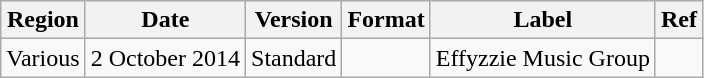<table class="wikitable">
<tr>
<th>Region</th>
<th>Date</th>
<th>Version</th>
<th>Format</th>
<th>Label</th>
<th>Ref</th>
</tr>
<tr>
<td>Various</td>
<td>2 October 2014</td>
<td rowspan="2">Standard</td>
<td></td>
<td rowspan="2">Effyzzie Music Group</td>
<td></td>
</tr>
</table>
